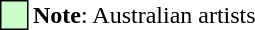<table>
<tr>
<td style="width: 15px; height: 15px; color: black; background: #ccffcc; border: 1px solid #000000;"></td>
<td><strong>Note</strong>: Australian artists</td>
</tr>
</table>
